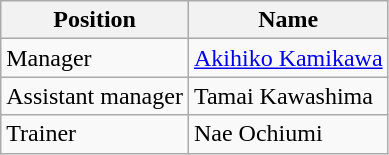<table class="wikitable">
<tr>
<th>Position</th>
<th>Name</th>
</tr>
<tr>
<td>Manager</td>
<td> <a href='#'>Akihiko Kamikawa</a></td>
</tr>
<tr>
<td>Assistant manager</td>
<td> Tamai Kawashima</td>
</tr>
<tr>
<td>Trainer</td>
<td> Nae Ochiumi</td>
</tr>
</table>
